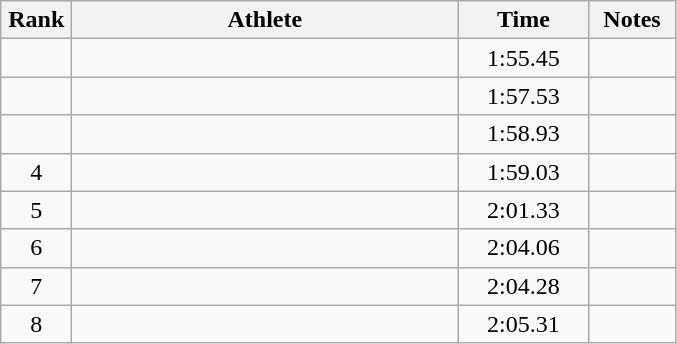<table class="wikitable" style="text-align:center">
<tr>
<th width=40>Rank</th>
<th width=250>Athlete</th>
<th width=80>Time</th>
<th width=50>Notes</th>
</tr>
<tr>
<td></td>
<td align=left></td>
<td>1:55.45</td>
<td></td>
</tr>
<tr>
<td></td>
<td align=left></td>
<td>1:57.53</td>
<td></td>
</tr>
<tr>
<td></td>
<td align=left></td>
<td>1:58.93</td>
<td></td>
</tr>
<tr>
<td>4</td>
<td align=left></td>
<td>1:59.03</td>
<td></td>
</tr>
<tr>
<td>5</td>
<td align=left></td>
<td>2:01.33</td>
<td></td>
</tr>
<tr>
<td>6</td>
<td align=left></td>
<td>2:04.06</td>
<td></td>
</tr>
<tr>
<td>7</td>
<td align=left></td>
<td>2:04.28</td>
<td></td>
</tr>
<tr>
<td>8</td>
<td align=left></td>
<td>2:05.31</td>
<td></td>
</tr>
</table>
